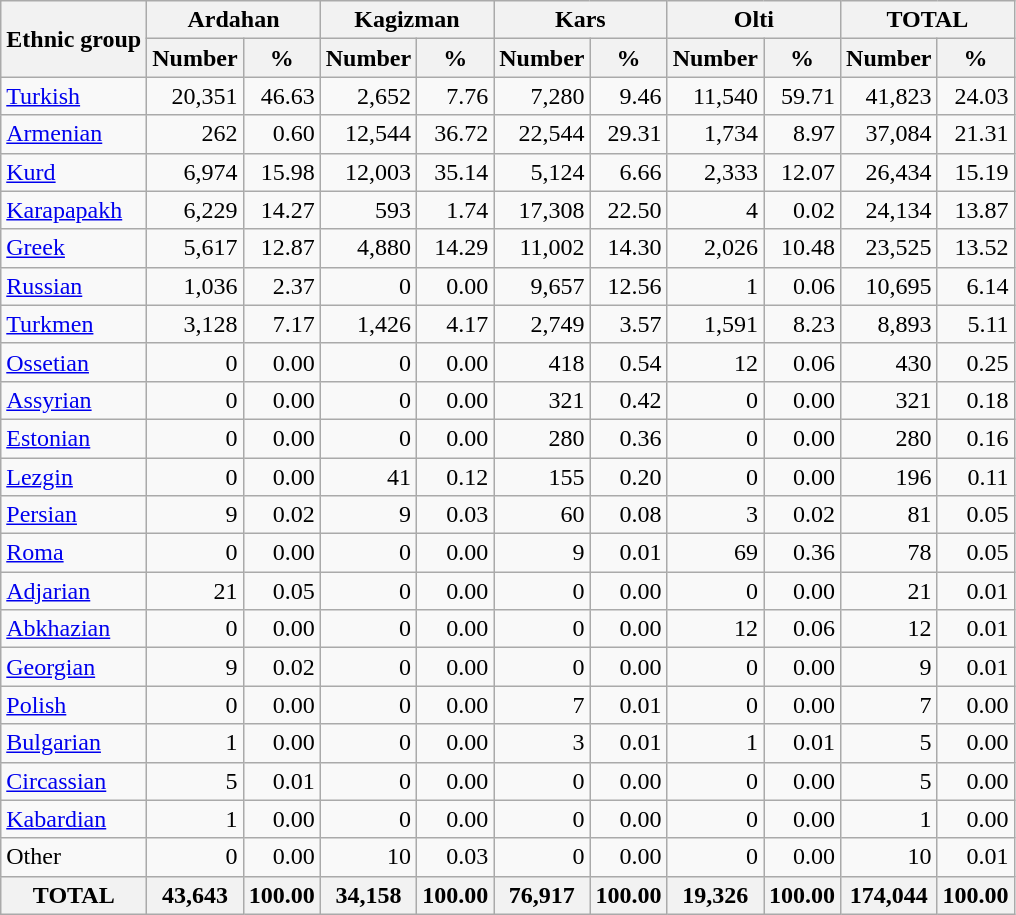<table class="wikitable sortable">
<tr>
<th rowspan="2">Ethnic group</th>
<th colspan="2">Ardаhan</th>
<th colspan="2">Kagizman</th>
<th colspan="2">Kars</th>
<th colspan="2">Olti</th>
<th colspan="2">TOTAL</th>
</tr>
<tr>
<th>Number</th>
<th>%</th>
<th>Number</th>
<th>%</th>
<th>Number</th>
<th>%</th>
<th>Number</th>
<th>%</th>
<th>Number</th>
<th>%</th>
</tr>
<tr>
<td><a href='#'>Turkish</a></td>
<td align="right">20,351</td>
<td align="right">46.63</td>
<td align="right">2,652</td>
<td align="right">7.76</td>
<td align="right">7,280</td>
<td align="right">9.46</td>
<td align="right">11,540</td>
<td align="right">59.71</td>
<td align="right">41,823</td>
<td align="right">24.03</td>
</tr>
<tr>
<td><a href='#'>Armenian</a></td>
<td align="right">262</td>
<td align="right">0.60</td>
<td align="right">12,544</td>
<td align="right">36.72</td>
<td align="right">22,544</td>
<td align="right">29.31</td>
<td align="right">1,734</td>
<td align="right">8.97</td>
<td align="right">37,084</td>
<td align="right">21.31</td>
</tr>
<tr>
<td><a href='#'>Kurd</a></td>
<td align="right">6,974</td>
<td align="right">15.98</td>
<td align="right">12,003</td>
<td align="right">35.14</td>
<td align="right">5,124</td>
<td align="right">6.66</td>
<td align="right">2,333</td>
<td align="right">12.07</td>
<td align="right">26,434</td>
<td align="right">15.19</td>
</tr>
<tr>
<td><a href='#'>Karapapakh</a></td>
<td align="right">6,229</td>
<td align="right">14.27</td>
<td align="right">593</td>
<td align="right">1.74</td>
<td align="right">17,308</td>
<td align="right">22.50</td>
<td align="right">4</td>
<td align="right">0.02</td>
<td align="right">24,134</td>
<td align="right">13.87</td>
</tr>
<tr>
<td><a href='#'>Greek</a></td>
<td align="right">5,617</td>
<td align="right">12.87</td>
<td align="right">4,880</td>
<td align="right">14.29</td>
<td align="right">11,002</td>
<td align="right">14.30</td>
<td align="right">2,026</td>
<td align="right">10.48</td>
<td align="right">23,525</td>
<td align="right">13.52</td>
</tr>
<tr>
<td><a href='#'>Russian</a></td>
<td align="right">1,036</td>
<td align="right">2.37</td>
<td align="right">0</td>
<td align="right">0.00</td>
<td align="right">9,657</td>
<td align="right">12.56</td>
<td align="right">1</td>
<td align="right">0.06</td>
<td align="right">10,695</td>
<td align="right">6.14</td>
</tr>
<tr>
<td><a href='#'>Turkmen</a></td>
<td align="right">3,128</td>
<td align="right">7.17</td>
<td align="right">1,426</td>
<td align="right">4.17</td>
<td align="right">2,749</td>
<td align="right">3.57</td>
<td align="right">1,591</td>
<td align="right">8.23</td>
<td align="right">8,893</td>
<td align="right">5.11</td>
</tr>
<tr>
<td><a href='#'>Ossetian</a></td>
<td align="right">0</td>
<td align="right">0.00</td>
<td align="right">0</td>
<td align="right">0.00</td>
<td align="right">418</td>
<td align="right">0.54</td>
<td align="right">12</td>
<td align="right">0.06</td>
<td align="right">430</td>
<td align="right">0.25</td>
</tr>
<tr>
<td><a href='#'>Assyrian</a></td>
<td align="right">0</td>
<td align="right">0.00</td>
<td align="right">0</td>
<td align="right">0.00</td>
<td align="right">321</td>
<td align="right">0.42</td>
<td align="right">0</td>
<td align="right">0.00</td>
<td align="right">321</td>
<td align="right">0.18</td>
</tr>
<tr>
<td><a href='#'>Estonian</a></td>
<td align="right">0</td>
<td align="right">0.00</td>
<td align="right">0</td>
<td align="right">0.00</td>
<td align="right">280</td>
<td align="right">0.36</td>
<td align="right">0</td>
<td align="right">0.00</td>
<td align="right">280</td>
<td align="right">0.16</td>
</tr>
<tr>
<td><a href='#'>Lezgin</a></td>
<td align="right">0</td>
<td align="right">0.00</td>
<td align="right">41</td>
<td align="right">0.12</td>
<td align="right">155</td>
<td align="right">0.20</td>
<td align="right">0</td>
<td align="right">0.00</td>
<td align="right">196</td>
<td align="right">0.11</td>
</tr>
<tr>
<td><a href='#'>Persian</a></td>
<td align="right">9</td>
<td align="right">0.02</td>
<td align="right">9</td>
<td align="right">0.03</td>
<td align="right">60</td>
<td align="right">0.08</td>
<td align="right">3</td>
<td align="right">0.02</td>
<td align="right">81</td>
<td align="right">0.05</td>
</tr>
<tr>
<td><a href='#'>Roma</a></td>
<td align="right">0</td>
<td align="right">0.00</td>
<td align="right">0</td>
<td align="right">0.00</td>
<td align="right">9</td>
<td align="right">0.01</td>
<td align="right">69</td>
<td align="right">0.36</td>
<td align="right">78</td>
<td align="right">0.05</td>
</tr>
<tr>
<td><a href='#'>Adjarian</a></td>
<td align="right">21</td>
<td align="right">0.05</td>
<td align="right">0</td>
<td align="right">0.00</td>
<td align="right">0</td>
<td align="right">0.00</td>
<td align="right">0</td>
<td align="right">0.00</td>
<td align="right">21</td>
<td align="right">0.01</td>
</tr>
<tr>
<td><a href='#'>Abkhazian</a></td>
<td align="right">0</td>
<td align="right">0.00</td>
<td align="right">0</td>
<td align="right">0.00</td>
<td align="right">0</td>
<td align="right">0.00</td>
<td align="right">12</td>
<td align="right">0.06</td>
<td align="right">12</td>
<td align="right">0.01</td>
</tr>
<tr>
<td><a href='#'>Georgian</a></td>
<td align="right">9</td>
<td align="right">0.02</td>
<td align="right">0</td>
<td align="right">0.00</td>
<td align="right">0</td>
<td align="right">0.00</td>
<td align="right">0</td>
<td align="right">0.00</td>
<td align="right">9</td>
<td align="right">0.01</td>
</tr>
<tr>
<td><a href='#'>Polish</a></td>
<td align="right">0</td>
<td align="right">0.00</td>
<td align="right">0</td>
<td align="right">0.00</td>
<td align="right">7</td>
<td align="right">0.01</td>
<td align="right">0</td>
<td align="right">0.00</td>
<td align="right">7</td>
<td align="right">0.00</td>
</tr>
<tr>
<td><a href='#'>Bulgarian</a></td>
<td align="right">1</td>
<td align="right">0.00</td>
<td align="right">0</td>
<td align="right">0.00</td>
<td align="right">3</td>
<td align="right">0.01</td>
<td align="right">1</td>
<td align="right">0.01</td>
<td align="right">5</td>
<td align="right">0.00</td>
</tr>
<tr>
<td><a href='#'>Circassian</a></td>
<td align="right">5</td>
<td align="right">0.01</td>
<td align="right">0</td>
<td align="right">0.00</td>
<td align="right">0</td>
<td align="right">0.00</td>
<td align="right">0</td>
<td align="right">0.00</td>
<td align="right">5</td>
<td align="right">0.00</td>
</tr>
<tr>
<td><a href='#'>Kabardian</a></td>
<td align="right">1</td>
<td align="right">0.00</td>
<td align="right">0</td>
<td align="right">0.00</td>
<td align="right">0</td>
<td align="right">0.00</td>
<td align="right">0</td>
<td align="right">0.00</td>
<td align="right">1</td>
<td align="right">0.00</td>
</tr>
<tr>
<td>Other</td>
<td align="right">0</td>
<td align="right">0.00</td>
<td align="right">10</td>
<td align="right">0.03</td>
<td align="right">0</td>
<td align="right">0.00</td>
<td align="right">0</td>
<td align="right">0.00</td>
<td align="right">10</td>
<td align="right">0.01</td>
</tr>
<tr>
<th>TOTAL</th>
<th>43,643</th>
<th>100.00</th>
<th>34,158</th>
<th>100.00</th>
<th>76,917</th>
<th>100.00</th>
<th>19,326</th>
<th>100.00</th>
<th>174,044</th>
<th>100.00</th>
</tr>
</table>
